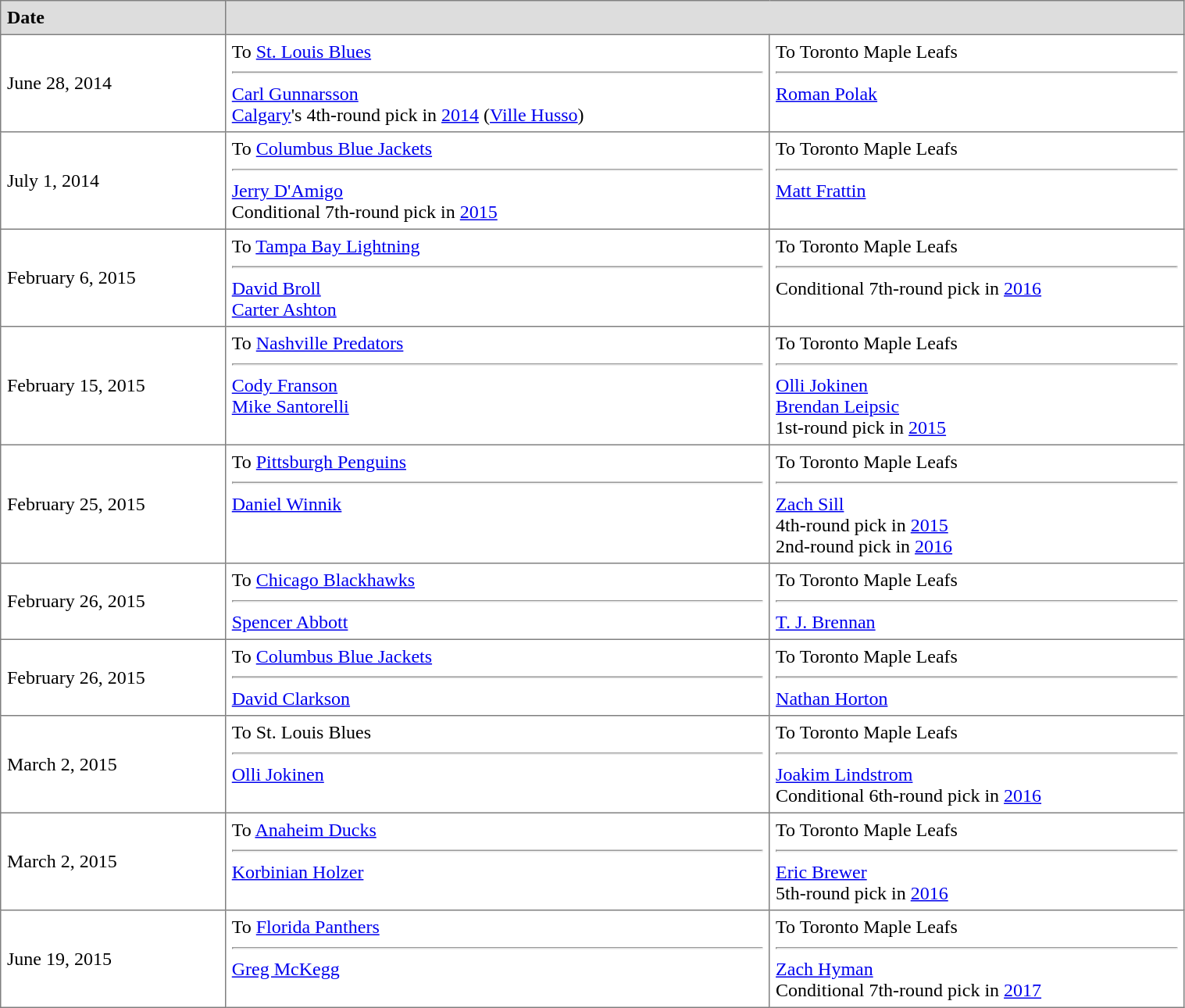<table border="1"  cellpadding="5" style="border-collapse:collapse; width:80%;">
<tr style="background:#ddd;">
<td><strong>Date</strong></td>
<th colspan="2"></th>
</tr>
<tr>
<td>June 28, 2014<br> </td>
<td valign="top">To <a href='#'>St. Louis Blues</a><hr><a href='#'>Carl Gunnarsson</a><br><a href='#'>Calgary</a>'s 4th-round pick in <a href='#'>2014</a> (<a href='#'>Ville Husso</a>)</td>
<td valign="top">To Toronto Maple Leafs<hr><a href='#'>Roman Polak</a></td>
</tr>
<tr>
<td>July 1, 2014<br> </td>
<td valign="top">To <a href='#'>Columbus Blue Jackets</a><hr><a href='#'>Jerry D'Amigo</a><br>Conditional 7th-round pick in <a href='#'>2015</a></td>
<td valign="top">To Toronto Maple Leafs<hr><a href='#'>Matt Frattin</a></td>
</tr>
<tr>
<td>February 6, 2015<br> </td>
<td valign="top">To <a href='#'>Tampa Bay Lightning</a><hr><a href='#'>David Broll</a><br><a href='#'>Carter Ashton</a></td>
<td valign="top">To Toronto Maple Leafs<hr>Conditional 7th-round pick in <a href='#'>2016</a></td>
</tr>
<tr>
<td>February 15, 2015<br> </td>
<td valign="top">To <a href='#'>Nashville Predators</a><hr><a href='#'>Cody Franson</a><br><a href='#'>Mike Santorelli</a></td>
<td valign="top">To Toronto Maple Leafs<hr><a href='#'>Olli Jokinen</a><br><a href='#'>Brendan Leipsic</a><br> 1st-round pick in <a href='#'>2015</a></td>
</tr>
<tr>
<td>February 25, 2015<br> </td>
<td valign="top">To <a href='#'>Pittsburgh Penguins</a><hr><a href='#'>Daniel Winnik</a></td>
<td valign="top">To Toronto Maple Leafs<hr><a href='#'>Zach Sill</a><br>4th-round pick in <a href='#'>2015</a><br>2nd-round pick in <a href='#'>2016</a></td>
</tr>
<tr>
<td>February 26, 2015<br> </td>
<td valign="top">To <a href='#'>Chicago Blackhawks</a><hr><a href='#'>Spencer Abbott</a></td>
<td valign="top">To Toronto Maple Leafs<hr><a href='#'>T. J. Brennan</a></td>
</tr>
<tr>
<td>February 26, 2015<br> </td>
<td valign="top">To <a href='#'>Columbus Blue Jackets</a><hr><a href='#'>David Clarkson</a></td>
<td valign="top">To Toronto Maple Leafs<hr><a href='#'>Nathan Horton</a></td>
</tr>
<tr>
<td>March 2, 2015<br> </td>
<td valign="top">To St. Louis Blues<hr><a href='#'>Olli Jokinen</a></td>
<td valign="top">To Toronto Maple Leafs<hr><a href='#'>Joakim Lindstrom</a><br>Conditional 6th-round pick in <a href='#'>2016</a></td>
</tr>
<tr>
<td>March 2, 2015<br> </td>
<td valign="top">To <a href='#'>Anaheim Ducks</a><hr><a href='#'>Korbinian Holzer</a></td>
<td valign="top">To Toronto Maple Leafs<hr><a href='#'>Eric Brewer</a><br>5th-round pick in <a href='#'>2016</a></td>
</tr>
<tr>
<td>June 19, 2015<br> </td>
<td valign="top">To <a href='#'>Florida Panthers</a><hr><a href='#'>Greg McKegg</a></td>
<td valign="top">To Toronto Maple Leafs<hr><a href='#'>Zach Hyman</a><br>Conditional 7th-round pick in <a href='#'>2017</a></td>
</tr>
</table>
